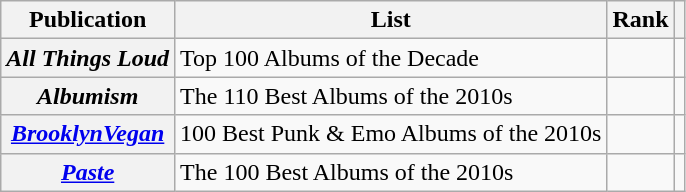<table class="sortable wikitable plainrowheaders sortable">
<tr>
<th>Publication</th>
<th>List</th>
<th>Rank</th>
<th class="unsortable"></th>
</tr>
<tr>
<th scope="row"><em>All Things Loud</em></th>
<td>Top 100 Albums of the Decade</td>
<td></td>
<td></td>
</tr>
<tr>
<th scope="row"><em>Albumism</em></th>
<td>The 110 Best Albums of the 2010s</td>
<td></td>
<td></td>
</tr>
<tr>
<th scope="row"><em><a href='#'>BrooklynVegan</a></em></th>
<td>100 Best Punk & Emo Albums of the 2010s</td>
<td></td>
<td></td>
</tr>
<tr>
<th scope="row"><em><a href='#'>Paste</a></em></th>
<td>The 100 Best Albums of the 2010s</td>
<td></td>
<td></td>
</tr>
</table>
